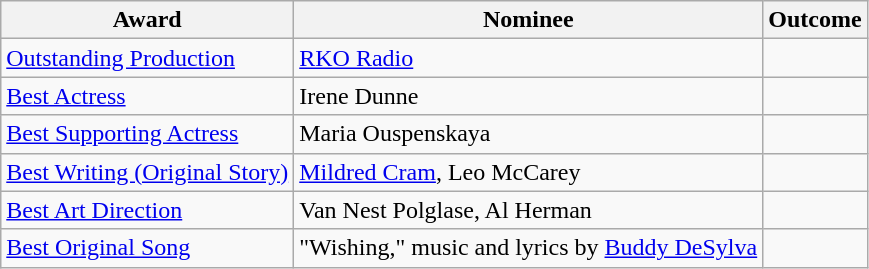<table class="wikitable">
<tr>
<th>Award</th>
<th>Nominee</th>
<th>Outcome</th>
</tr>
<tr>
<td><a href='#'>Outstanding Production</a></td>
<td><a href='#'>RKO Radio</a></td>
<td></td>
</tr>
<tr>
<td><a href='#'>Best Actress</a></td>
<td>Irene Dunne</td>
<td></td>
</tr>
<tr>
<td><a href='#'>Best Supporting Actress</a></td>
<td>Maria Ouspenskaya</td>
<td></td>
</tr>
<tr>
<td><a href='#'>Best Writing (Original Story)</a></td>
<td><a href='#'>Mildred Cram</a>, Leo McCarey</td>
<td></td>
</tr>
<tr>
<td><a href='#'>Best Art Direction</a></td>
<td>Van Nest Polglase, Al Herman</td>
<td></td>
</tr>
<tr>
<td><a href='#'>Best Original Song</a></td>
<td>"Wishing," music and lyrics by <a href='#'>Buddy DeSylva</a></td>
<td></td>
</tr>
</table>
